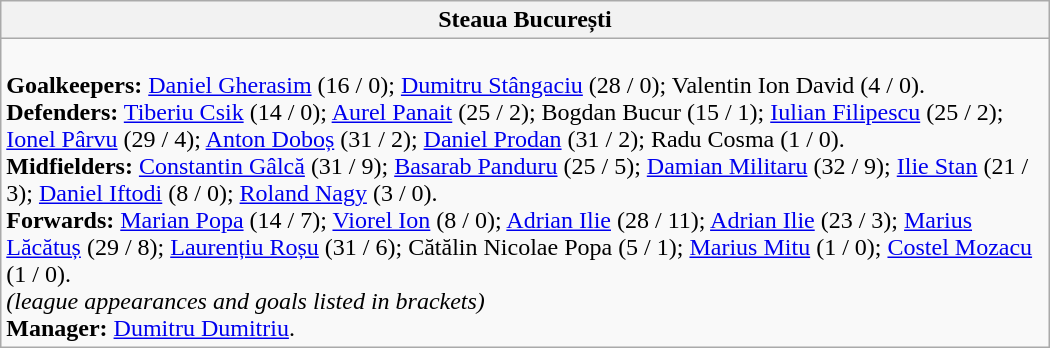<table class="wikitable" style="width:700px">
<tr>
<th>Steaua București</th>
</tr>
<tr>
<td><br><strong>Goalkeepers:</strong> <a href='#'>Daniel Gherasim</a> (16 / 0); <a href='#'>Dumitru Stângaciu</a> (28 / 0); Valentin Ion David (4 / 0).<br>
<strong>Defenders:</strong> <a href='#'>Tiberiu Csik</a> (14 / 0); <a href='#'>Aurel Panait</a> (25 / 2); Bogdan Bucur (15 / 1); <a href='#'>Iulian Filipescu</a> (25 / 2); <a href='#'>Ionel Pârvu</a> (29 / 4); <a href='#'>Anton Doboș</a> (31 / 2); <a href='#'>Daniel Prodan</a> (31 / 2); Radu Cosma (1 / 0).<br>
<strong>Midfielders:</strong>  <a href='#'>Constantin Gâlcă</a> (31 / 9); <a href='#'>Basarab Panduru</a> (25 / 5); <a href='#'>Damian Militaru</a> (32 / 9); <a href='#'>Ilie Stan</a> (21 / 3); <a href='#'>Daniel Iftodi</a> (8 / 0); <a href='#'>Roland Nagy</a> (3 / 0).<br>
<strong>Forwards:</strong> <a href='#'>Marian Popa</a> (14 / 7); <a href='#'>Viorel Ion</a> (8 / 0); <a href='#'>Adrian Ilie</a> (28 / 11); <a href='#'>Adrian Ilie</a> (23 / 3); <a href='#'>Marius Lăcătuș</a> (29 / 8); <a href='#'>Laurențiu Roșu</a> (31 / 6); Cătălin Nicolae Popa (5 / 1); <a href='#'>Marius Mitu</a> (1 / 0); <a href='#'>Costel Mozacu</a> (1 / 0).
<br><em>(league appearances and goals listed in brackets)</em><br><strong>Manager:</strong> <a href='#'>Dumitru Dumitriu</a>.</td>
</tr>
</table>
